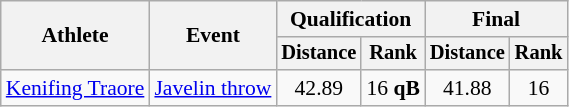<table class=wikitable style="font-size:90%">
<tr>
<th rowspan=2>Athlete</th>
<th rowspan=2>Event</th>
<th colspan=2>Qualification</th>
<th colspan=2>Final</th>
</tr>
<tr style="font-size:95%">
<th>Distance</th>
<th>Rank</th>
<th>Distance</th>
<th>Rank</th>
</tr>
<tr align=center>
<td align=left><a href='#'>Kenifing Traore</a></td>
<td align=left><a href='#'>Javelin throw</a></td>
<td>42.89</td>
<td>16 <strong>qB</strong></td>
<td>41.88</td>
<td>16</td>
</tr>
</table>
